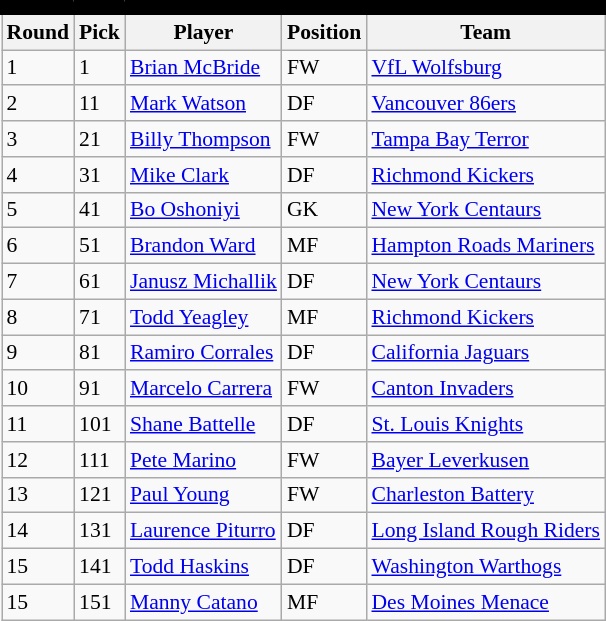<table class="wikitable sortable" style="text-align:center; font-size:90%; text-align:left;">
<tr style="border-spacing: 2px; border: 2px solid black;">
<td colspan="7" bgcolor="#000000" color="#000000" border="#FED000" align="center"><strong></strong></td>
</tr>
<tr>
<th><strong>Round</strong></th>
<th><strong>Pick</strong></th>
<th><strong>Player</strong></th>
<th><strong>Position</strong></th>
<th><strong>Team</strong></th>
</tr>
<tr>
<td>1</td>
<td>1</td>
<td> <a href='#'>Brian McBride</a></td>
<td>FW</td>
<td><a href='#'>VfL Wolfsburg</a></td>
</tr>
<tr>
<td>2</td>
<td>11</td>
<td> <a href='#'>Mark Watson</a></td>
<td>DF</td>
<td><a href='#'>Vancouver 86ers</a></td>
</tr>
<tr>
<td>3</td>
<td>21</td>
<td> <a href='#'>Billy Thompson</a></td>
<td>FW</td>
<td><a href='#'>Tampa Bay Terror</a></td>
</tr>
<tr>
<td>4</td>
<td>31</td>
<td> <a href='#'>Mike Clark</a></td>
<td>DF</td>
<td><a href='#'>Richmond Kickers</a></td>
</tr>
<tr>
<td>5</td>
<td>41</td>
<td> <a href='#'>Bo Oshoniyi</a></td>
<td>GK</td>
<td><a href='#'>New York Centaurs</a></td>
</tr>
<tr>
<td>6</td>
<td>51</td>
<td> <a href='#'>Brandon Ward</a></td>
<td>MF</td>
<td><a href='#'>Hampton Roads Mariners</a></td>
</tr>
<tr>
<td>7</td>
<td>61</td>
<td> <a href='#'>Janusz Michallik</a></td>
<td>DF</td>
<td><a href='#'>New York Centaurs</a></td>
</tr>
<tr>
<td>8</td>
<td>71</td>
<td> <a href='#'>Todd Yeagley</a></td>
<td>MF</td>
<td><a href='#'>Richmond Kickers</a></td>
</tr>
<tr>
<td>9</td>
<td>81</td>
<td> <a href='#'>Ramiro Corrales</a></td>
<td>DF</td>
<td><a href='#'>California Jaguars</a></td>
</tr>
<tr>
<td>10</td>
<td>91</td>
<td> <a href='#'>Marcelo Carrera</a></td>
<td>FW</td>
<td><a href='#'>Canton Invaders</a></td>
</tr>
<tr>
<td>11</td>
<td>101</td>
<td> <a href='#'>Shane Battelle</a></td>
<td>DF</td>
<td><a href='#'>St. Louis Knights</a></td>
</tr>
<tr>
<td>12</td>
<td>111</td>
<td> <a href='#'>Pete Marino</a></td>
<td>FW</td>
<td><a href='#'>Bayer Leverkusen</a></td>
</tr>
<tr>
<td>13</td>
<td>121</td>
<td> <a href='#'>Paul Young</a></td>
<td>FW</td>
<td><a href='#'>Charleston Battery</a></td>
</tr>
<tr>
<td>14</td>
<td>131</td>
<td> <a href='#'>Laurence Piturro</a></td>
<td>DF</td>
<td><a href='#'>Long Island Rough Riders</a></td>
</tr>
<tr>
<td>15</td>
<td>141</td>
<td> <a href='#'>Todd Haskins</a></td>
<td>DF</td>
<td><a href='#'>Washington Warthogs</a></td>
</tr>
<tr>
<td>15</td>
<td>151</td>
<td> <a href='#'>Manny Catano</a></td>
<td>MF</td>
<td><a href='#'>Des Moines Menace</a></td>
</tr>
</table>
